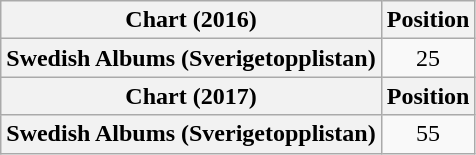<table class="wikitable plainrowheaders" style="text-align:center">
<tr>
<th scope="col">Chart (2016)</th>
<th scope="col">Position</th>
</tr>
<tr>
<th scope="row">Swedish Albums (Sverigetopplistan)</th>
<td>25</td>
</tr>
<tr>
<th scope="col">Chart (2017)</th>
<th scope="col">Position</th>
</tr>
<tr>
<th scope="row">Swedish Albums (Sverigetopplistan)</th>
<td>55</td>
</tr>
</table>
